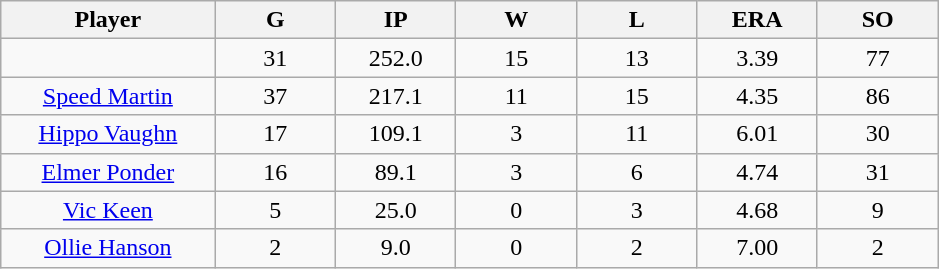<table class="wikitable sortable">
<tr>
<th bgcolor="#DDDDFF" width="16%">Player</th>
<th bgcolor="#DDDDFF" width="9%">G</th>
<th bgcolor="#DDDDFF" width="9%">IP</th>
<th bgcolor="#DDDDFF" width="9%">W</th>
<th bgcolor="#DDDDFF" width="9%">L</th>
<th bgcolor="#DDDDFF" width="9%">ERA</th>
<th bgcolor="#DDDDFF" width="9%">SO</th>
</tr>
<tr align="center">
<td></td>
<td>31</td>
<td>252.0</td>
<td>15</td>
<td>13</td>
<td>3.39</td>
<td>77</td>
</tr>
<tr align="center">
<td><a href='#'>Speed Martin</a></td>
<td>37</td>
<td>217.1</td>
<td>11</td>
<td>15</td>
<td>4.35</td>
<td>86</td>
</tr>
<tr align=center>
<td><a href='#'>Hippo Vaughn</a></td>
<td>17</td>
<td>109.1</td>
<td>3</td>
<td>11</td>
<td>6.01</td>
<td>30</td>
</tr>
<tr align=center>
<td><a href='#'>Elmer Ponder</a></td>
<td>16</td>
<td>89.1</td>
<td>3</td>
<td>6</td>
<td>4.74</td>
<td>31</td>
</tr>
<tr align=center>
<td><a href='#'>Vic Keen</a></td>
<td>5</td>
<td>25.0</td>
<td>0</td>
<td>3</td>
<td>4.68</td>
<td>9</td>
</tr>
<tr align=center>
<td><a href='#'>Ollie Hanson</a></td>
<td>2</td>
<td>9.0</td>
<td>0</td>
<td>2</td>
<td>7.00</td>
<td>2</td>
</tr>
</table>
